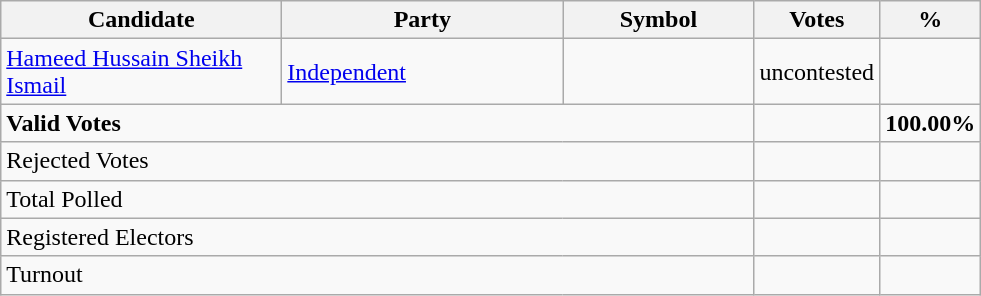<table class="wikitable" border="1" style="text-align:right;">
<tr>
<th align=left width="180">Candidate</th>
<th align=left width="180">Party</th>
<th align=left width="120">Symbol</th>
<th align=left width="60">Votes</th>
<th align=left width="60">%</th>
</tr>
<tr>
<td align=left><a href='#'>Hameed Hussain Sheikh Ismail</a></td>
<td align=left><a href='#'>Independent</a></td>
<td></td>
<td>uncontested</td>
<td></td>
</tr>
<tr>
<td align=left colspan=3><strong>Valid Votes</strong></td>
<td><strong> </strong></td>
<td><strong>100.00%</strong></td>
</tr>
<tr>
<td align=left colspan=3>Rejected Votes</td>
<td></td>
<td></td>
</tr>
<tr>
<td align=left colspan=3>Total Polled</td>
<td></td>
<td></td>
</tr>
<tr>
<td align=left colspan=3>Registered Electors</td>
<td></td>
<td></td>
</tr>
<tr>
<td align=left colspan=3>Turnout</td>
<td></td>
</tr>
</table>
